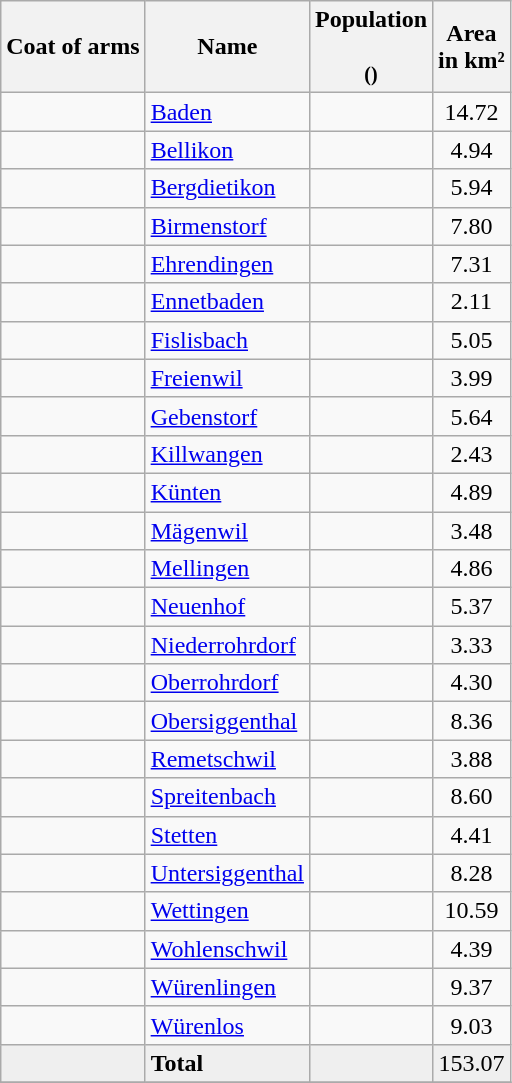<table class="wikitable sortable">
<tr>
<th>Coat of arms</th>
<th>Name</th>
<th>Population <br><small><br>()</small></th>
<th>Area<br> in km²</th>
</tr>
<tr>
<td align="center"></td>
<td><a href='#'>Baden</a></td>
<td align="center"></td>
<td align="center">14.72</td>
</tr>
<tr>
<td align="center"></td>
<td><a href='#'>Bellikon</a></td>
<td align="center"></td>
<td align="center">4.94</td>
</tr>
<tr>
<td align="center"></td>
<td><a href='#'>Bergdietikon</a></td>
<td align="center"></td>
<td align="center">5.94</td>
</tr>
<tr>
<td align="center"></td>
<td><a href='#'>Birmenstorf</a></td>
<td align="center"></td>
<td align="center">7.80</td>
</tr>
<tr>
<td align="center"></td>
<td><a href='#'>Ehrendingen</a></td>
<td align="center"></td>
<td align="center">7.31</td>
</tr>
<tr>
<td align="center"></td>
<td><a href='#'>Ennetbaden</a></td>
<td align="center"></td>
<td align="center">2.11</td>
</tr>
<tr>
<td align="center"></td>
<td><a href='#'>Fislisbach</a></td>
<td align="center"></td>
<td align="center">5.05</td>
</tr>
<tr>
<td align="center"></td>
<td><a href='#'>Freienwil</a></td>
<td align="center"></td>
<td align="center">3.99</td>
</tr>
<tr>
<td align="center"></td>
<td><a href='#'>Gebenstorf</a></td>
<td align="center"></td>
<td align="center">5.64</td>
</tr>
<tr>
<td align="center"></td>
<td><a href='#'>Killwangen</a></td>
<td align="center"></td>
<td align="center">2.43</td>
</tr>
<tr>
<td align="center"></td>
<td><a href='#'>Künten</a></td>
<td align="center"></td>
<td align="center">4.89</td>
</tr>
<tr>
<td align="center"></td>
<td><a href='#'>Mägenwil</a></td>
<td align="center"></td>
<td align="center">3.48</td>
</tr>
<tr>
<td align="center"></td>
<td><a href='#'>Mellingen</a></td>
<td align="center"></td>
<td align="center">4.86</td>
</tr>
<tr>
<td align="center"></td>
<td><a href='#'>Neuenhof</a></td>
<td align="center"></td>
<td align="center">5.37</td>
</tr>
<tr>
<td align="center"></td>
<td><a href='#'>Niederrohrdorf</a></td>
<td align="center"></td>
<td align="center">3.33</td>
</tr>
<tr>
<td align="center"></td>
<td><a href='#'>Oberrohrdorf</a></td>
<td align="center"></td>
<td align="center">4.30</td>
</tr>
<tr>
<td align="center"></td>
<td><a href='#'>Obersiggenthal</a></td>
<td align="center"></td>
<td align="center">8.36</td>
</tr>
<tr>
<td align="center"></td>
<td><a href='#'>Remetschwil</a></td>
<td align="center"></td>
<td align="center">3.88</td>
</tr>
<tr>
<td align="center"></td>
<td><a href='#'>Spreitenbach</a></td>
<td align="center"></td>
<td align="center">8.60</td>
</tr>
<tr>
<td align="center"></td>
<td><a href='#'>Stetten</a></td>
<td align="center"></td>
<td align="center">4.41</td>
</tr>
<tr>
<td align="center"></td>
<td><a href='#'>Untersiggenthal</a></td>
<td align="center"></td>
<td align="center">8.28</td>
</tr>
<tr>
<td align="center"></td>
<td><a href='#'>Wettingen</a></td>
<td align="center"></td>
<td align="center">10.59</td>
</tr>
<tr>
<td align="center"></td>
<td><a href='#'>Wohlenschwil</a></td>
<td align="center"></td>
<td align="center">4.39</td>
</tr>
<tr>
<td align="center"></td>
<td><a href='#'>Würenlingen</a></td>
<td align="center"></td>
<td align="center">9.37</td>
</tr>
<tr>
<td align="center"></td>
<td><a href='#'>Würenlos</a></td>
<td align="center"></td>
<td align="center">9.03</td>
</tr>
<tr style="background-color:#EFEFEF;">
<td align="center"></td>
<td><strong>Total</strong></td>
<td align="center"></td>
<td align="center">153.07</td>
</tr>
<tr>
</tr>
</table>
